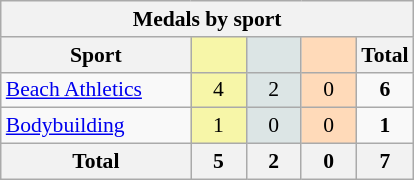<table class="wikitable" style="font-size:90%; text-align:center;">
<tr>
<th colspan=5>Medals by sport</th>
</tr>
<tr>
<th width=120>Sport</th>
<th scope="col" width=30 style="background:#F7F6A8;"></th>
<th scope="col" width=30 style="background:#DCE5E5;"></th>
<th scope="col" width=30 style="background:#FFDAB9;"></th>
<th width=30>Total</th>
</tr>
<tr>
<td align=left> <a href='#'>Beach Athletics</a></td>
<td style="background:#F7F6A8;">4</td>
<td style="background:#DCE5E5;">2</td>
<td style="background:#FFDAB9;">0</td>
<td><strong>6</strong></td>
</tr>
<tr>
<td align=left> <a href='#'>Bodybuilding</a></td>
<td style="background:#F7F6A8;">1</td>
<td style="background:#DCE5E5;">0</td>
<td style="background:#FFDAB9;">0</td>
<td><strong>1</strong></td>
</tr>
<tr class="sortbottom">
<th>Total</th>
<th>5</th>
<th>2</th>
<th>0</th>
<th>7</th>
</tr>
</table>
